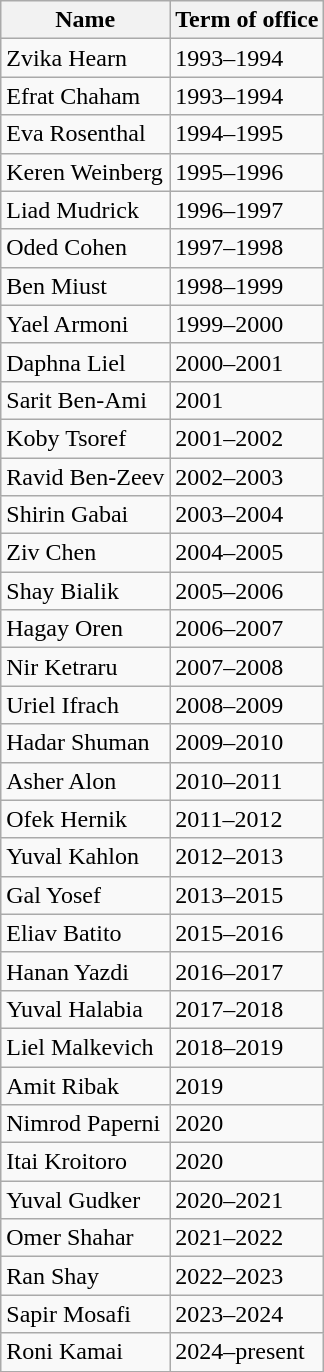<table class="wikitable">
<tr>
<th>Name</th>
<th>Term of office</th>
</tr>
<tr>
<td>Zvika Hearn</td>
<td>1993–1994</td>
</tr>
<tr>
<td>Efrat Chaham</td>
<td>1993–1994</td>
</tr>
<tr>
<td>Eva Rosenthal</td>
<td>1994–1995</td>
</tr>
<tr>
<td>Keren Weinberg</td>
<td>1995–1996</td>
</tr>
<tr>
<td>Liad Mudrick</td>
<td>1996–1997</td>
</tr>
<tr>
<td>Oded Cohen</td>
<td>1997–1998</td>
</tr>
<tr>
<td>Ben Miust</td>
<td>1998–1999</td>
</tr>
<tr>
<td>Yael Armoni</td>
<td>1999–2000</td>
</tr>
<tr>
<td>Daphna Liel</td>
<td>2000–2001</td>
</tr>
<tr>
<td>Sarit Ben-Ami</td>
<td>2001</td>
</tr>
<tr>
<td>Koby Tsoref</td>
<td>2001–2002</td>
</tr>
<tr>
<td>Ravid Ben-Zeev</td>
<td>2002–2003</td>
</tr>
<tr>
<td>Shirin Gabai</td>
<td>2003–2004</td>
</tr>
<tr>
<td>Ziv Chen</td>
<td>2004–2005</td>
</tr>
<tr>
<td>Shay Bialik</td>
<td>2005–2006</td>
</tr>
<tr>
<td>Hagay Oren</td>
<td>2006–2007</td>
</tr>
<tr>
<td>Nir Ketraru</td>
<td>2007–2008</td>
</tr>
<tr>
<td>Uriel Ifrach</td>
<td>2008–2009</td>
</tr>
<tr>
<td>Hadar Shuman</td>
<td>2009–2010</td>
</tr>
<tr>
<td>Asher Alon</td>
<td>2010–2011</td>
</tr>
<tr>
<td>Ofek Hernik</td>
<td>2011–2012</td>
</tr>
<tr>
<td>Yuval Kahlon</td>
<td>2012–2013</td>
</tr>
<tr>
<td>Gal Yosef</td>
<td>2013–2015</td>
</tr>
<tr>
<td>Eliav Batito</td>
<td>2015–2016</td>
</tr>
<tr>
<td>Hanan Yazdi</td>
<td>2016–2017</td>
</tr>
<tr>
<td>Yuval Halabia</td>
<td>2017–2018</td>
</tr>
<tr>
<td>Liel Malkevich</td>
<td>2018–2019</td>
</tr>
<tr>
<td>Amit Ribak</td>
<td>2019</td>
</tr>
<tr>
<td>Nimrod Paperni</td>
<td>2020</td>
</tr>
<tr>
<td>Itai Kroitoro</td>
<td>2020</td>
</tr>
<tr>
<td>Yuval Gudker</td>
<td>2020–2021</td>
</tr>
<tr>
<td>Omer Shahar</td>
<td>2021–2022</td>
</tr>
<tr>
<td>Ran Shay</td>
<td>2022–2023</td>
</tr>
<tr>
<td>Sapir Mosafi</td>
<td>2023–2024</td>
</tr>
<tr>
<td>Roni Kamai</td>
<td>2024–present</td>
</tr>
</table>
